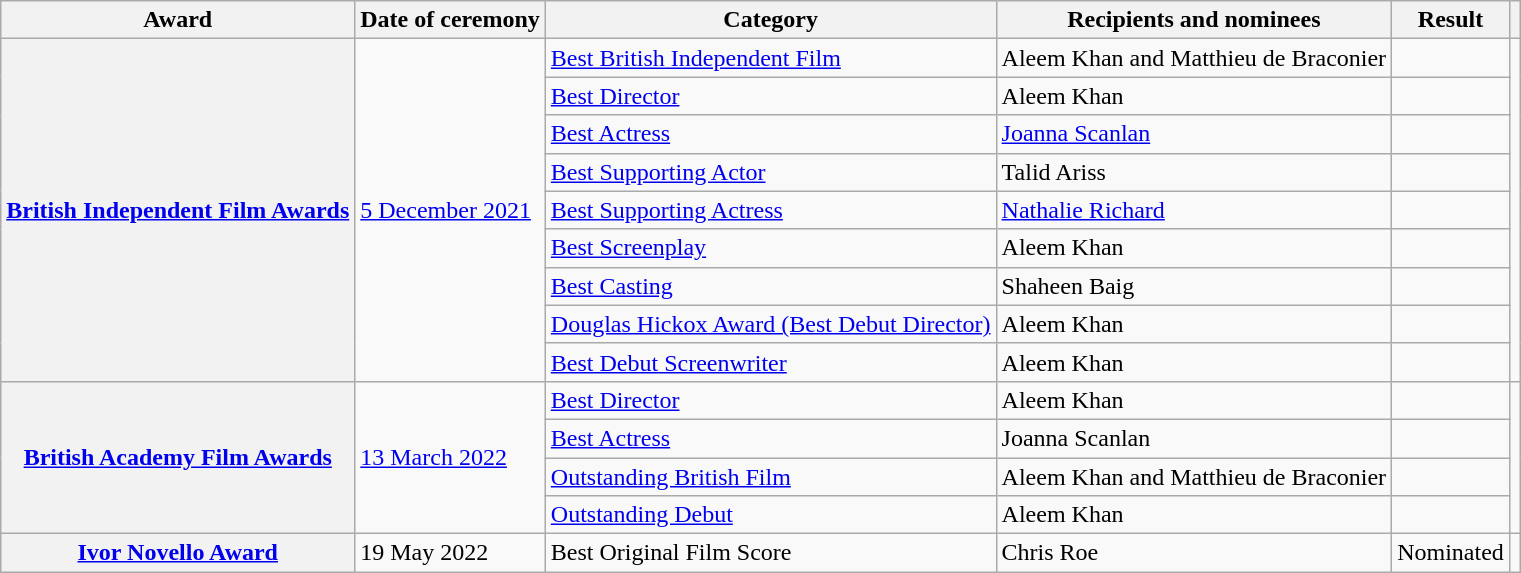<table class="wikitable sortable plainrowheaders">
<tr>
<th>Award</th>
<th>Date of ceremony</th>
<th>Category</th>
<th>Recipients and nominees</th>
<th>Result</th>
<th></th>
</tr>
<tr>
<th scope="row" rowspan="9"><a href='#'>British Independent Film Awards</a></th>
<td rowspan="9"><a href='#'>5 December 2021</a></td>
<td><a href='#'>Best British Independent Film</a></td>
<td>Aleem Khan and Matthieu de Braconier</td>
<td></td>
<td rowspan="9" align="center"></td>
</tr>
<tr>
<td><a href='#'>Best Director</a></td>
<td>Aleem Khan</td>
<td></td>
</tr>
<tr>
<td><a href='#'>Best Actress</a></td>
<td><a href='#'>Joanna Scanlan</a></td>
<td></td>
</tr>
<tr>
<td><a href='#'>Best Supporting Actor</a></td>
<td>Talid Ariss</td>
<td></td>
</tr>
<tr>
<td><a href='#'>Best Supporting Actress</a></td>
<td><a href='#'>Nathalie Richard</a></td>
<td></td>
</tr>
<tr>
<td><a href='#'>Best Screenplay</a></td>
<td>Aleem Khan</td>
<td></td>
</tr>
<tr>
<td><a href='#'>Best Casting</a></td>
<td>Shaheen Baig</td>
<td></td>
</tr>
<tr>
<td><a href='#'>Douglas Hickox Award (Best Debut Director)</a></td>
<td>Aleem Khan</td>
<td></td>
</tr>
<tr>
<td><a href='#'>Best Debut Screenwriter</a></td>
<td>Aleem Khan</td>
<td></td>
</tr>
<tr>
<th scope="row" rowspan="4"><a href='#'>British Academy Film Awards</a></th>
<td rowspan="4"><a href='#'>13 March 2022</a></td>
<td><a href='#'>Best Director</a></td>
<td>Aleem Khan</td>
<td></td>
<td rowspan="4" align="center"></td>
</tr>
<tr>
<td><a href='#'>Best Actress</a></td>
<td>Joanna Scanlan</td>
<td></td>
</tr>
<tr>
<td><a href='#'>Outstanding British Film</a></td>
<td>Aleem Khan and Matthieu de Braconier</td>
<td></td>
</tr>
<tr>
<td><a href='#'>Outstanding Debut</a></td>
<td>Aleem Khan</td>
<td></td>
</tr>
<tr>
<th><a href='#'>Ivor Novello Award</a></th>
<td>19 May 2022</td>
<td>Best Original Film Score</td>
<td>Chris Roe</td>
<td>Nominated</td>
<td></td>
</tr>
</table>
